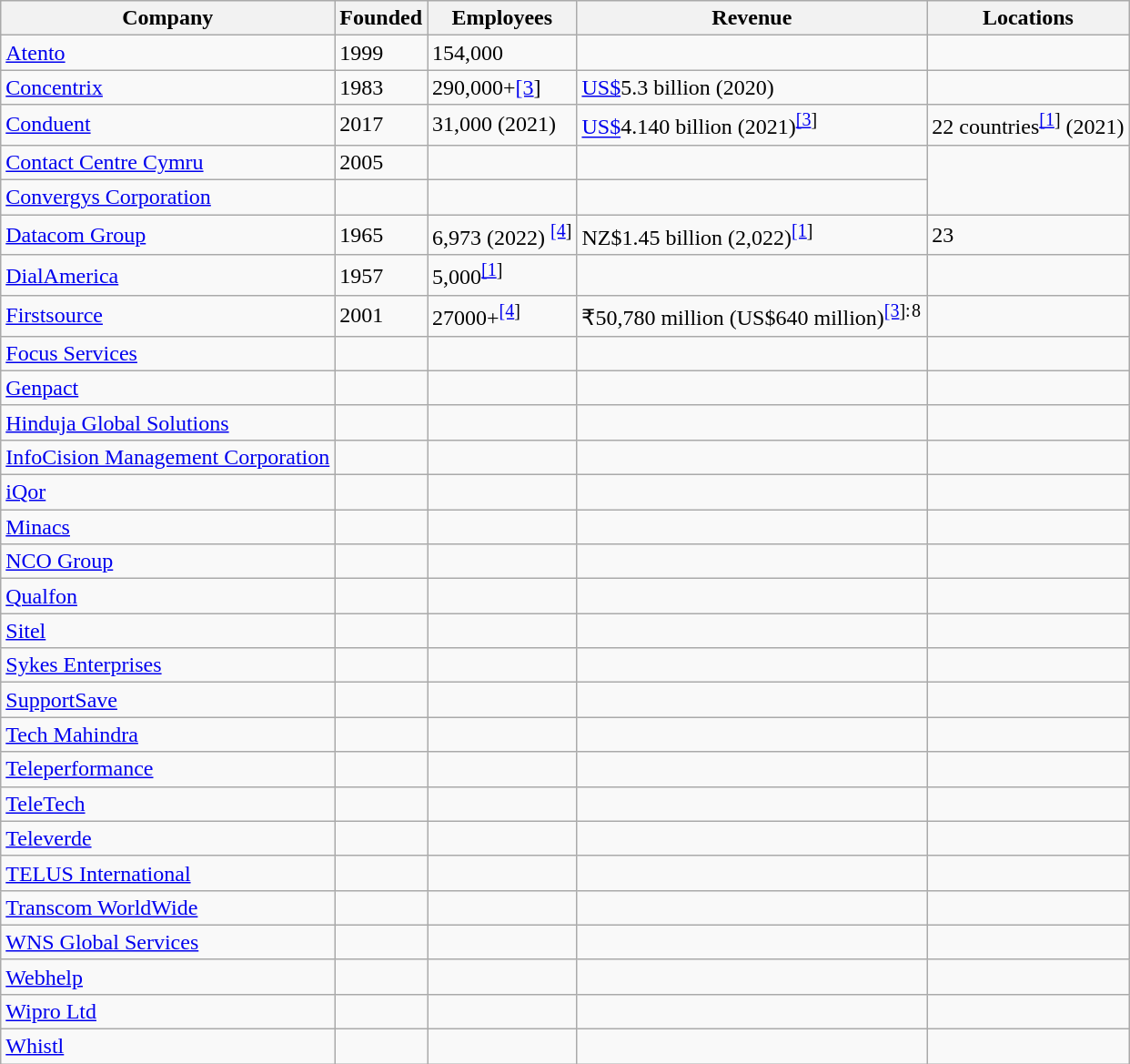<table class="wikitable">
<tr>
<th>Company</th>
<th>Founded</th>
<th>Employees</th>
<th>Revenue</th>
<th>Locations</th>
</tr>
<tr>
<td><a href='#'>Atento</a></td>
<td>1999</td>
<td>154,000</td>
<td></td>
<td></td>
</tr>
<tr>
<td><a href='#'>Concentrix</a></td>
<td>1983</td>
<td>290,000+<a href='#'>[3</a>]</td>
<td><a href='#'>US$</a>5.3 billion (2020)</td>
</tr>
<tr>
<td><a href='#'>Conduent</a></td>
<td>2017</td>
<td>31,000 (2021)</td>
<td><a href='#'>US$</a>4.140 billion (2021)<sup><a href='#'>[3</a>]</sup></td>
<td>22 countries<sup><a href='#'>[1</a>]</sup> (2021)</td>
</tr>
<tr>
<td><a href='#'>Contact Centre Cymru</a></td>
<td>2005</td>
<td></td>
<td></td>
</tr>
<tr>
<td><a href='#'>Convergys Corporation</a></td>
<td></td>
<td></td>
<td></td>
</tr>
<tr>
<td><a href='#'>Datacom Group</a></td>
<td>1965</td>
<td>6,973 (2022) <sup><a href='#'>[4</a>]</sup></td>
<td>NZ$1.45 billion (2,022)<sup><a href='#'>[1</a>]</sup></td>
<td>23</td>
</tr>
<tr>
<td><a href='#'>DialAmerica</a></td>
<td>1957</td>
<td>5,000<sup><a href='#'>[1</a>]</sup></td>
<td></td>
<td></td>
</tr>
<tr>
<td><a href='#'>Firstsource</a></td>
<td>2001</td>
<td>27000+<sup><a href='#'>[4</a>]</sup></td>
<td>₹50,780 million (US$640 million)<sup><a href='#'>[3</a>]: 8 </sup></td>
<td></td>
</tr>
<tr>
<td><a href='#'>Focus Services</a></td>
<td></td>
<td></td>
<td></td>
<td></td>
</tr>
<tr>
<td><a href='#'>Genpact</a></td>
<td></td>
<td></td>
<td></td>
<td></td>
</tr>
<tr>
<td><a href='#'>Hinduja Global Solutions</a></td>
<td></td>
<td></td>
<td></td>
<td></td>
</tr>
<tr>
<td><a href='#'>InfoCision Management Corporation</a></td>
<td></td>
<td></td>
<td></td>
<td></td>
</tr>
<tr>
<td><a href='#'>iQor</a></td>
<td></td>
<td></td>
<td></td>
<td></td>
</tr>
<tr>
<td><a href='#'>Minacs</a></td>
<td></td>
<td></td>
<td></td>
<td></td>
</tr>
<tr>
<td><a href='#'>NCO Group</a></td>
<td></td>
<td></td>
<td></td>
<td></td>
</tr>
<tr>
<td><a href='#'>Qualfon</a></td>
<td></td>
<td></td>
<td></td>
<td></td>
</tr>
<tr>
<td><a href='#'>Sitel</a></td>
<td></td>
<td></td>
<td></td>
<td></td>
</tr>
<tr>
<td><a href='#'>Sykes Enterprises</a></td>
<td></td>
<td></td>
<td></td>
<td></td>
</tr>
<tr>
<td><a href='#'>SupportSave</a></td>
<td></td>
<td></td>
<td></td>
<td></td>
</tr>
<tr>
<td><a href='#'>Tech Mahindra</a></td>
<td></td>
<td></td>
<td></td>
<td></td>
</tr>
<tr>
<td><a href='#'>Teleperformance</a></td>
<td></td>
<td></td>
<td></td>
<td></td>
</tr>
<tr>
<td><a href='#'>TeleTech</a></td>
<td></td>
<td></td>
<td></td>
<td></td>
</tr>
<tr>
<td><a href='#'>Televerde</a></td>
<td></td>
<td></td>
<td></td>
<td></td>
</tr>
<tr>
<td><a href='#'>TELUS International</a></td>
<td></td>
<td></td>
<td></td>
<td></td>
</tr>
<tr>
<td><a href='#'>Transcom WorldWide</a></td>
<td></td>
<td></td>
<td></td>
<td></td>
</tr>
<tr>
<td><a href='#'>WNS Global Services</a></td>
<td></td>
<td></td>
<td></td>
<td></td>
</tr>
<tr>
<td><a href='#'>Webhelp</a></td>
<td></td>
<td></td>
<td></td>
<td></td>
</tr>
<tr>
<td><a href='#'>Wipro Ltd</a></td>
<td></td>
<td></td>
<td></td>
<td></td>
</tr>
<tr>
<td><a href='#'>Whistl</a></td>
<td></td>
<td></td>
<td></td>
<td></td>
</tr>
</table>
